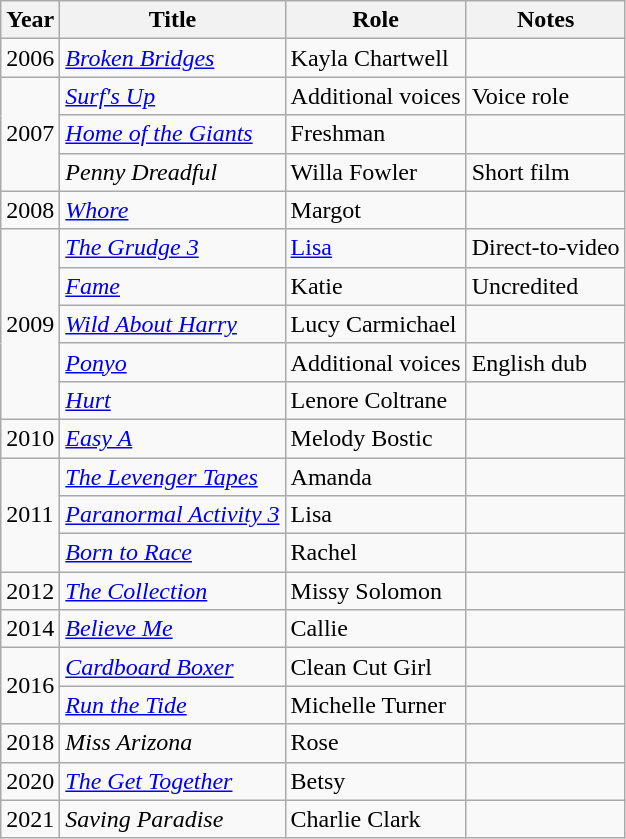<table class="wikitable sortable">
<tr>
<th>Year</th>
<th>Title</th>
<th>Role</th>
<th class="unsortable">Notes</th>
</tr>
<tr>
<td>2006</td>
<td><em><a href='#'>Broken Bridges</a></em></td>
<td>Kayla Chartwell</td>
<td></td>
</tr>
<tr>
<td rowspan="3">2007</td>
<td><em><a href='#'>Surf's Up</a></em></td>
<td>Additional voices</td>
<td>Voice role</td>
</tr>
<tr>
<td><em><a href='#'>Home of the Giants</a></em></td>
<td>Freshman</td>
<td></td>
</tr>
<tr>
<td><em>Penny Dreadful</em></td>
<td>Willa Fowler</td>
<td>Short film</td>
</tr>
<tr>
<td>2008</td>
<td><em><a href='#'>Whore</a></em></td>
<td>Margot</td>
<td></td>
</tr>
<tr>
<td rowspan="5">2009</td>
<td><em><a href='#'>The Grudge 3</a></em></td>
<td><a href='#'>Lisa</a></td>
<td>Direct-to-video</td>
</tr>
<tr>
<td><em><a href='#'>Fame</a></em></td>
<td>Katie</td>
<td>Uncredited</td>
</tr>
<tr>
<td><em><a href='#'>Wild About Harry</a></em></td>
<td>Lucy Carmichael</td>
<td></td>
</tr>
<tr>
<td><em><a href='#'>Ponyo</a></em></td>
<td>Additional voices</td>
<td>English dub</td>
</tr>
<tr>
<td><em><a href='#'>Hurt</a></em></td>
<td>Lenore Coltrane</td>
<td></td>
</tr>
<tr>
<td>2010</td>
<td><em><a href='#'>Easy A</a></em></td>
<td>Melody Bostic</td>
<td></td>
</tr>
<tr>
<td rowspan="3">2011</td>
<td><em><a href='#'>The Levenger Tapes</a></em></td>
<td>Amanda</td>
<td></td>
</tr>
<tr>
<td><em><a href='#'>Paranormal Activity 3</a></em></td>
<td>Lisa</td>
<td></td>
</tr>
<tr>
<td><em><a href='#'>Born to Race</a></em></td>
<td>Rachel</td>
<td></td>
</tr>
<tr>
<td>2012</td>
<td><em><a href='#'>The Collection</a></em></td>
<td>Missy Solomon</td>
<td></td>
</tr>
<tr>
<td>2014</td>
<td><em><a href='#'>Believe Me</a></em></td>
<td>Callie</td>
<td></td>
</tr>
<tr>
<td rowspan="2">2016</td>
<td><em><a href='#'>Cardboard Boxer</a></em></td>
<td>Clean Cut Girl</td>
<td></td>
</tr>
<tr>
<td><em><a href='#'>Run the Tide</a></em></td>
<td>Michelle Turner</td>
<td></td>
</tr>
<tr>
<td>2018</td>
<td><em>Miss Arizona</em></td>
<td>Rose</td>
<td></td>
</tr>
<tr>
<td>2020</td>
<td><em><a href='#'>The Get Together</a></em></td>
<td>Betsy</td>
<td></td>
</tr>
<tr>
<td>2021</td>
<td><em>Saving Paradise</em></td>
<td>Charlie Clark</td>
<td></td>
</tr>
</table>
